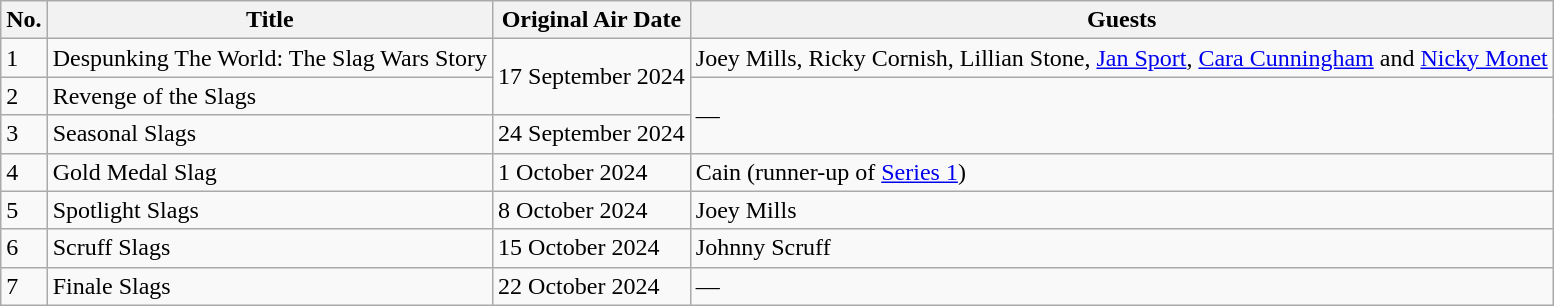<table class="wikitable">
<tr>
<th>No.</th>
<th>Title</th>
<th>Original Air Date</th>
<th>Guests</th>
</tr>
<tr>
<td>1</td>
<td>Despunking The World: The Slag Wars Story</td>
<td rowspan="2">17 September 2024</td>
<td>Joey Mills, Ricky Cornish, Lillian Stone, <a href='#'>Jan Sport</a>, <a href='#'>Cara Cunningham</a> and <a href='#'>Nicky Monet</a></td>
</tr>
<tr>
<td>2</td>
<td>Revenge of the Slags</td>
<td rowspan="2">—</td>
</tr>
<tr>
<td>3</td>
<td>Seasonal Slags</td>
<td>24 September 2024</td>
</tr>
<tr>
<td>4</td>
<td>Gold Medal Slag</td>
<td>1 October 2024</td>
<td>Cain (runner-up of <a href='#'>Series 1</a>)</td>
</tr>
<tr>
<td>5</td>
<td>Spotlight Slags</td>
<td>8 October 2024</td>
<td>Joey Mills</td>
</tr>
<tr>
<td>6</td>
<td>Scruff Slags</td>
<td>15 October 2024</td>
<td>Johnny Scruff</td>
</tr>
<tr>
<td>7</td>
<td>Finale Slags</td>
<td>22 October 2024</td>
<td>—</td>
</tr>
</table>
